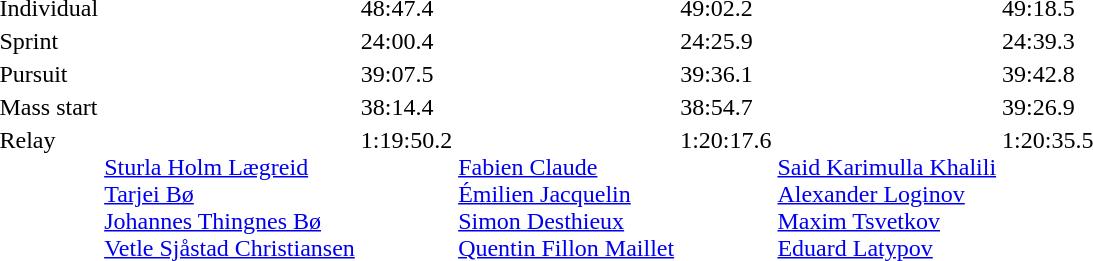<table>
<tr valign="top">
<td>Individual<br></td>
<td></td>
<td>48:47.4</td>
<td></td>
<td>49:02.2</td>
<td></td>
<td>49:18.5</td>
</tr>
<tr valign="top">
<td>Sprint<br></td>
<td></td>
<td>24:00.4</td>
<td></td>
<td>24:25.9</td>
<td></td>
<td>24:39.3</td>
</tr>
<tr valign="top">
<td>Pursuit<br></td>
<td></td>
<td>39:07.5</td>
<td></td>
<td>39:36.1</td>
<td></td>
<td>39:42.8</td>
</tr>
<tr valign="top">
<td>Mass start<br></td>
<td></td>
<td>38:14.4</td>
<td></td>
<td>38:54.7</td>
<td></td>
<td>39:26.9</td>
</tr>
<tr valign="top">
<td>Relay<br></td>
<td><br><a href='#'>Sturla Holm Lægreid</a><br><a href='#'>Tarjei Bø</a><br><a href='#'>Johannes Thingnes Bø</a><br><a href='#'>Vetle Sjåstad Christiansen</a></td>
<td>1:19:50.2</td>
<td><br><a href='#'>Fabien Claude</a><br><a href='#'>Émilien Jacquelin</a><br><a href='#'>Simon Desthieux</a><br><a href='#'>Quentin Fillon Maillet</a></td>
<td>1:20:17.6</td>
<td><br><a href='#'>Said Karimulla Khalili</a><br><a href='#'>Alexander Loginov</a><br><a href='#'>Maxim Tsvetkov</a><br><a href='#'>Eduard Latypov</a></td>
<td>1:20:35.5</td>
</tr>
</table>
